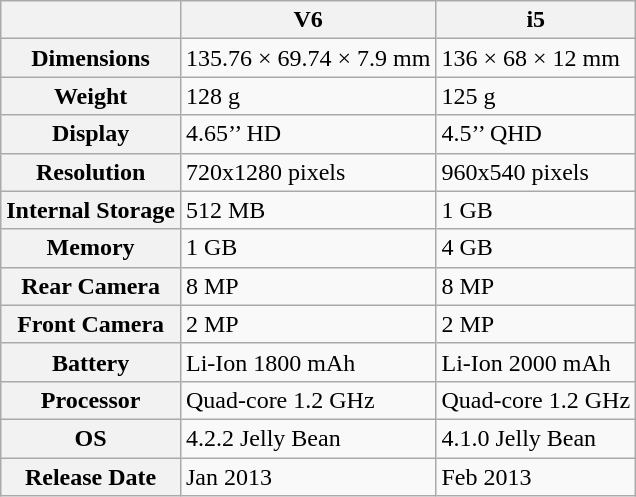<table class="wikitable">
<tr>
<th></th>
<th>V6</th>
<th>i5</th>
</tr>
<tr>
<th>Dimensions</th>
<td>135.76 × 69.74 × 7.9 mm</td>
<td>136 × 68 × 12 mm</td>
</tr>
<tr>
<th>Weight</th>
<td>128 g</td>
<td>125 g</td>
</tr>
<tr>
<th>Display</th>
<td>4.65’’ HD</td>
<td>4.5’’ QHD</td>
</tr>
<tr>
<th>Resolution</th>
<td>720x1280 pixels</td>
<td>960x540 pixels</td>
</tr>
<tr>
<th>Internal Storage</th>
<td>512 MB</td>
<td>1 GB</td>
</tr>
<tr>
<th>Memory</th>
<td>1 GB</td>
<td>4 GB</td>
</tr>
<tr>
<th>Rear Camera</th>
<td>8 MP</td>
<td>8 MP</td>
</tr>
<tr>
<th>Front Camera</th>
<td>2 MP</td>
<td>2 MP</td>
</tr>
<tr>
<th>Battery</th>
<td>Li-Ion 1800 mAh</td>
<td>Li-Ion 2000 mAh</td>
</tr>
<tr>
<th>Processor</th>
<td>Quad-core 1.2 GHz</td>
<td>Quad-core 1.2 GHz</td>
</tr>
<tr>
<th>OS</th>
<td>4.2.2 Jelly Bean</td>
<td>4.1.0 Jelly Bean</td>
</tr>
<tr>
<th>Release Date</th>
<td>Jan 2013</td>
<td>Feb 2013</td>
</tr>
</table>
